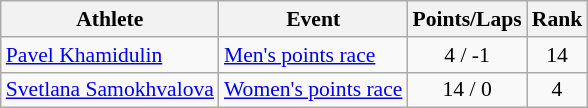<table class=wikitable style="font-size:90%">
<tr>
<th>Athlete</th>
<th>Event</th>
<th>Points/Laps</th>
<th>Rank</th>
</tr>
<tr>
<td><a href='#'>Pavel Khamidulin</a></td>
<td><a href='#'>Men's points race</a></td>
<td align=center>4 / -1</td>
<td align=center>14</td>
</tr>
<tr>
<td><a href='#'>Svetlana Samokhvalova</a></td>
<td><a href='#'>Women's points race</a></td>
<td align=center>14 / 0</td>
<td align=center>4</td>
</tr>
</table>
